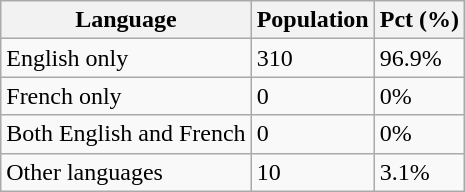<table class="wikitable">
<tr>
<th>Language</th>
<th>Population</th>
<th>Pct (%)</th>
</tr>
<tr>
<td>English only</td>
<td>310</td>
<td>96.9%</td>
</tr>
<tr>
<td>French only</td>
<td>0</td>
<td>0%</td>
</tr>
<tr>
<td>Both English and French</td>
<td>0</td>
<td>0%</td>
</tr>
<tr>
<td>Other languages</td>
<td>10</td>
<td>3.1%</td>
</tr>
</table>
